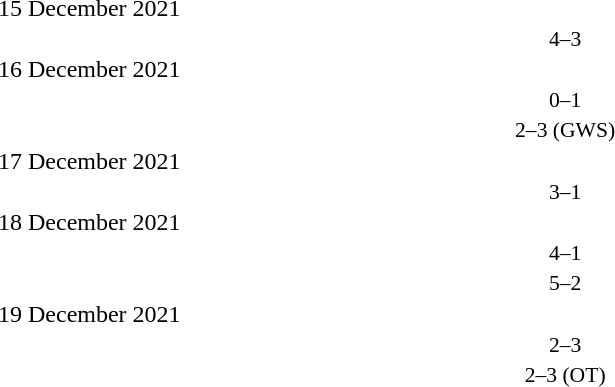<table style="width:100%;" cellspacing="1">
<tr>
<th width=25%></th>
<th width=2%></th>
<th width=6%></th>
<th width=2%></th>
<th width=25%></th>
</tr>
<tr>
<td>15 December 2021</td>
</tr>
<tr style=font-size:90%>
<td align=right></td>
<td></td>
<td align=center>4–3</td>
<td></td>
<td></td>
<td></td>
</tr>
<tr>
<td>16 December 2021</td>
</tr>
<tr style=font-size:90%>
<td align=right></td>
<td></td>
<td align=center>0–1</td>
<td></td>
<td></td>
<td></td>
</tr>
<tr style=font-size:90%>
<td align=right></td>
<td></td>
<td align=center>2–3 (GWS)</td>
<td></td>
<td></td>
<td></td>
</tr>
<tr>
<td>17 December 2021</td>
</tr>
<tr style=font-size:90%>
<td align=right></td>
<td></td>
<td align=center>3–1</td>
<td></td>
<td></td>
<td></td>
</tr>
<tr>
<td>18 December 2021</td>
</tr>
<tr style=font-size:90%>
<td align=right></td>
<td></td>
<td align=center>4–1</td>
<td></td>
<td></td>
<td></td>
</tr>
<tr style=font-size:90%>
<td align=right></td>
<td></td>
<td align=center>5–2</td>
<td></td>
<td></td>
<td></td>
</tr>
<tr>
<td>19 December 2021</td>
</tr>
<tr style=font-size:90%>
<td align=right></td>
<td></td>
<td align=center>2–3</td>
<td></td>
<td></td>
<td></td>
</tr>
<tr style=font-size:90%>
<td align=right></td>
<td></td>
<td align=center>2–3 (OT)</td>
<td></td>
<td></td>
<td></td>
</tr>
</table>
